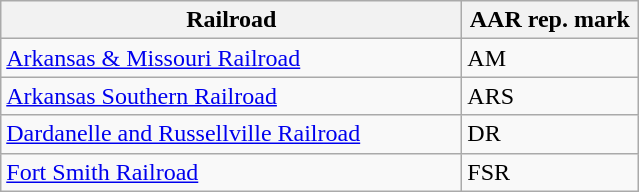<table class="wikitable" border="1">
<tr>
<th width="300px">Railroad</th>
<th width="110px">AAR rep. mark</th>
</tr>
<tr>
<td width="300px"><a href='#'>Arkansas & Missouri Railroad</a></td>
<td width="110px">AM</td>
</tr>
<tr>
<td width="300px"><a href='#'>Arkansas Southern Railroad</a></td>
<td width="110px">ARS</td>
</tr>
<tr>
<td width="300px"><a href='#'>Dardanelle and Russellville Railroad</a></td>
<td width="110px">DR</td>
</tr>
<tr>
<td width="300px"><a href='#'>Fort Smith Railroad</a></td>
<td width="110px">FSR</td>
</tr>
</table>
